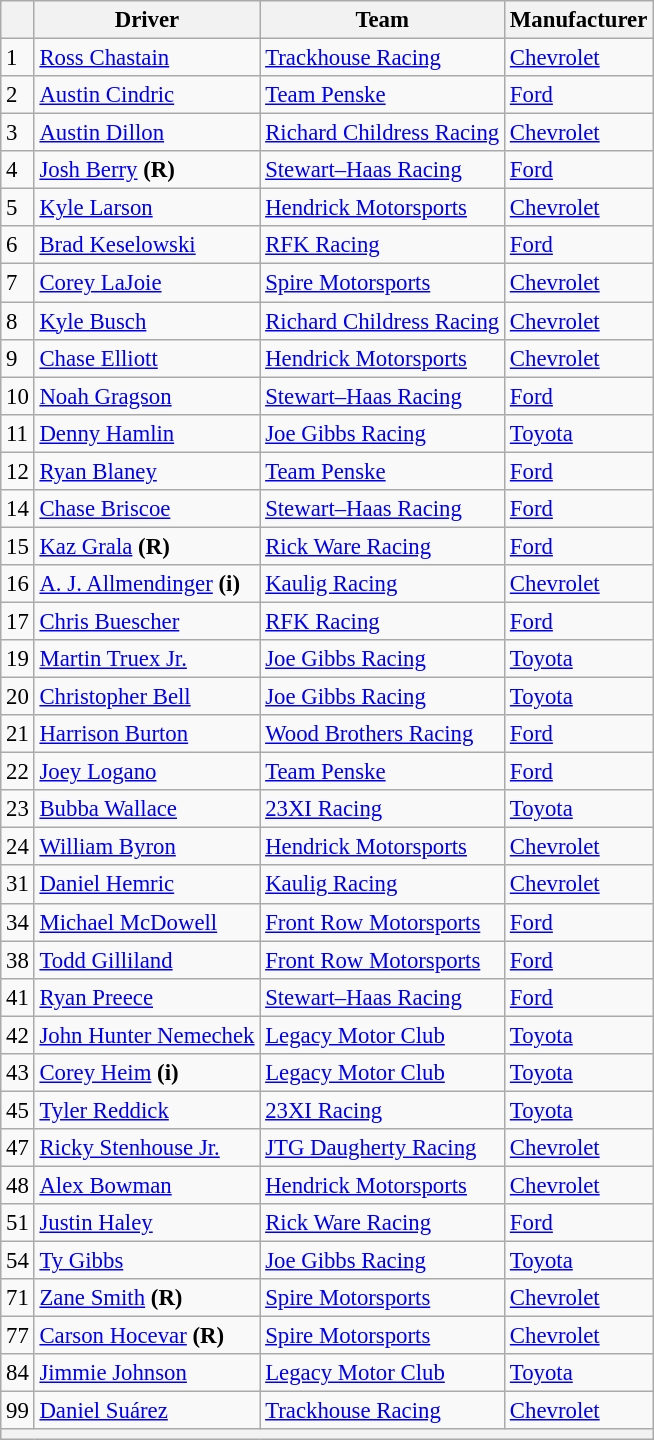<table class="wikitable" style="font-size:95%">
<tr>
<th></th>
<th>Driver</th>
<th>Team</th>
<th>Manufacturer</th>
</tr>
<tr>
<td>1</td>
<td><a href='#'>Ross Chastain</a></td>
<td><a href='#'>Trackhouse Racing</a></td>
<td><a href='#'>Chevrolet</a></td>
</tr>
<tr>
<td>2</td>
<td><a href='#'>Austin Cindric</a></td>
<td><a href='#'>Team Penske</a></td>
<td><a href='#'>Ford</a></td>
</tr>
<tr>
<td>3</td>
<td><a href='#'>Austin Dillon</a></td>
<td nowrap><a href='#'>Richard Childress Racing</a></td>
<td><a href='#'>Chevrolet</a></td>
</tr>
<tr>
<td>4</td>
<td><a href='#'>Josh Berry</a> <strong>(R)</strong></td>
<td><a href='#'>Stewart–Haas Racing</a></td>
<td><a href='#'>Ford</a></td>
</tr>
<tr>
<td>5</td>
<td><a href='#'>Kyle Larson</a></td>
<td><a href='#'>Hendrick Motorsports</a></td>
<td><a href='#'>Chevrolet</a></td>
</tr>
<tr>
<td>6</td>
<td><a href='#'>Brad Keselowski</a></td>
<td><a href='#'>RFK Racing</a></td>
<td><a href='#'>Ford</a></td>
</tr>
<tr>
<td>7</td>
<td><a href='#'>Corey LaJoie</a></td>
<td><a href='#'>Spire Motorsports</a></td>
<td><a href='#'>Chevrolet</a></td>
</tr>
<tr>
<td>8</td>
<td><a href='#'>Kyle Busch</a></td>
<td><a href='#'>Richard Childress Racing</a></td>
<td><a href='#'>Chevrolet</a></td>
</tr>
<tr>
<td>9</td>
<td><a href='#'>Chase Elliott</a></td>
<td><a href='#'>Hendrick Motorsports</a></td>
<td><a href='#'>Chevrolet</a></td>
</tr>
<tr>
<td>10</td>
<td><a href='#'>Noah Gragson</a></td>
<td><a href='#'>Stewart–Haas Racing</a></td>
<td><a href='#'>Ford</a></td>
</tr>
<tr>
<td>11</td>
<td><a href='#'>Denny Hamlin</a></td>
<td><a href='#'>Joe Gibbs Racing</a></td>
<td><a href='#'>Toyota</a></td>
</tr>
<tr>
<td>12</td>
<td><a href='#'>Ryan Blaney</a></td>
<td><a href='#'>Team Penske</a></td>
<td><a href='#'>Ford</a></td>
</tr>
<tr>
<td>14</td>
<td><a href='#'>Chase Briscoe</a></td>
<td><a href='#'>Stewart–Haas Racing</a></td>
<td><a href='#'>Ford</a></td>
</tr>
<tr>
<td>15</td>
<td><a href='#'>Kaz Grala</a> <strong>(R)</strong></td>
<td><a href='#'>Rick Ware Racing</a></td>
<td><a href='#'>Ford</a></td>
</tr>
<tr>
<td>16</td>
<td><a href='#'>A. J. Allmendinger</a> <strong>(i)</strong></td>
<td><a href='#'>Kaulig Racing</a></td>
<td><a href='#'>Chevrolet</a></td>
</tr>
<tr>
<td>17</td>
<td><a href='#'>Chris Buescher</a></td>
<td><a href='#'>RFK Racing</a></td>
<td><a href='#'>Ford</a></td>
</tr>
<tr>
<td>19</td>
<td><a href='#'>Martin Truex Jr.</a></td>
<td><a href='#'>Joe Gibbs Racing</a></td>
<td><a href='#'>Toyota</a></td>
</tr>
<tr>
<td>20</td>
<td><a href='#'>Christopher Bell</a></td>
<td><a href='#'>Joe Gibbs Racing</a></td>
<td><a href='#'>Toyota</a></td>
</tr>
<tr>
<td>21</td>
<td><a href='#'>Harrison Burton</a></td>
<td><a href='#'>Wood Brothers Racing</a></td>
<td><a href='#'>Ford</a></td>
</tr>
<tr>
<td>22</td>
<td><a href='#'>Joey Logano</a></td>
<td><a href='#'>Team Penske</a></td>
<td><a href='#'>Ford</a></td>
</tr>
<tr>
<td>23</td>
<td><a href='#'>Bubba Wallace</a></td>
<td><a href='#'>23XI Racing</a></td>
<td><a href='#'>Toyota</a></td>
</tr>
<tr>
<td>24</td>
<td><a href='#'>William Byron</a></td>
<td><a href='#'>Hendrick Motorsports</a></td>
<td><a href='#'>Chevrolet</a></td>
</tr>
<tr>
<td>31</td>
<td><a href='#'>Daniel Hemric</a></td>
<td><a href='#'>Kaulig Racing</a></td>
<td><a href='#'>Chevrolet</a></td>
</tr>
<tr>
<td>34</td>
<td><a href='#'>Michael McDowell</a></td>
<td><a href='#'>Front Row Motorsports</a></td>
<td><a href='#'>Ford</a></td>
</tr>
<tr>
<td>38</td>
<td><a href='#'>Todd Gilliland</a></td>
<td><a href='#'>Front Row Motorsports</a></td>
<td><a href='#'>Ford</a></td>
</tr>
<tr>
<td>41</td>
<td><a href='#'>Ryan Preece</a></td>
<td><a href='#'>Stewart–Haas Racing</a></td>
<td><a href='#'>Ford</a></td>
</tr>
<tr>
<td>42</td>
<td><a href='#'>John Hunter Nemechek</a></td>
<td><a href='#'>Legacy Motor Club</a></td>
<td><a href='#'>Toyota</a></td>
</tr>
<tr>
<td>43</td>
<td><a href='#'>Corey Heim</a> <strong>(i)</strong></td>
<td><a href='#'>Legacy Motor Club</a></td>
<td><a href='#'>Toyota</a></td>
</tr>
<tr>
<td>45</td>
<td><a href='#'>Tyler Reddick</a></td>
<td><a href='#'>23XI Racing</a></td>
<td><a href='#'>Toyota</a></td>
</tr>
<tr>
<td>47</td>
<td nowrap><a href='#'>Ricky Stenhouse Jr.</a></td>
<td><a href='#'>JTG Daugherty Racing</a></td>
<td><a href='#'>Chevrolet</a></td>
</tr>
<tr>
<td>48</td>
<td><a href='#'>Alex Bowman</a></td>
<td><a href='#'>Hendrick Motorsports</a></td>
<td><a href='#'>Chevrolet</a></td>
</tr>
<tr>
<td>51</td>
<td><a href='#'>Justin Haley</a></td>
<td><a href='#'>Rick Ware Racing</a></td>
<td><a href='#'>Ford</a></td>
</tr>
<tr>
<td>54</td>
<td><a href='#'>Ty Gibbs</a></td>
<td><a href='#'>Joe Gibbs Racing</a></td>
<td><a href='#'>Toyota</a></td>
</tr>
<tr>
<td>71</td>
<td><a href='#'>Zane Smith</a> <strong>(R)</strong></td>
<td><a href='#'>Spire Motorsports</a></td>
<td><a href='#'>Chevrolet</a></td>
</tr>
<tr>
<td>77</td>
<td><a href='#'>Carson Hocevar</a> <strong>(R)</strong></td>
<td><a href='#'>Spire Motorsports</a></td>
<td><a href='#'>Chevrolet</a></td>
</tr>
<tr>
<td>84</td>
<td><a href='#'>Jimmie Johnson</a></td>
<td><a href='#'>Legacy Motor Club</a></td>
<td><a href='#'>Toyota</a></td>
</tr>
<tr>
<td>99</td>
<td><a href='#'>Daniel Suárez</a></td>
<td><a href='#'>Trackhouse Racing</a></td>
<td><a href='#'>Chevrolet</a></td>
</tr>
<tr>
<th colspan="4"></th>
</tr>
</table>
